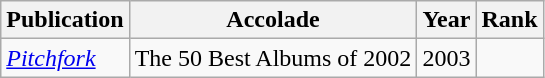<table class="sortable wikitable">
<tr>
<th>Publication</th>
<th>Accolade</th>
<th>Year</th>
<th>Rank</th>
</tr>
<tr>
<td><em><a href='#'>Pitchfork</a></em></td>
<td>The 50 Best Albums of 2002</td>
<td>2003</td>
<td></td>
</tr>
</table>
